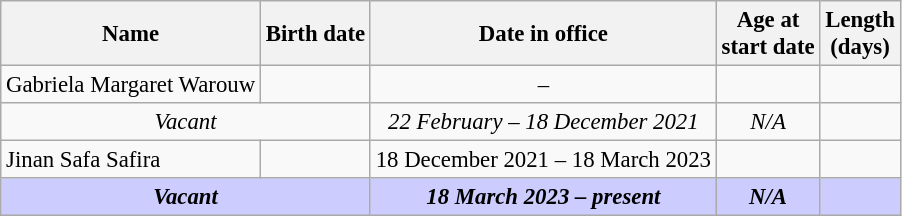<table class="wikitable sortable" style="font-size:95%;">
<tr>
<th>Name</th>
<th>Birth date</th>
<th>Date in office</th>
<th>Age at<br>start date</th>
<th>Length<br>(days)</th>
</tr>
<tr>
<td>Gabriela Margaret Warouw</td>
<td style="text-align:left;"></td>
<td style="text-align:center;"> – </td>
<td style="text-align:center;"></td>
<td></td>
</tr>
<tr>
<td colspan="2" style="text-align:center;"><em>Vacant</em></td>
<td style="text-align:center;"><em>22 February – 18 December 2021</em></td>
<td style="text-align:center;"><em>N/A</em></td>
<td><em></em></td>
</tr>
<tr>
<td>Jinan Safa Safira</td>
<td style="text-align:left;"></td>
<td style="text-align:center;">18 December 2021 – 18 March 2023</td>
<td style="text-align:center;"></td>
<td></td>
</tr>
<tr bgcolor="ccccff" style="font-weight:bold">
<td colspan=2 align=center><em>Vacant</em></td>
<td align=center><em>18 March 2023 – present</em></td>
<td align=center><em>N/A</em></td>
<td></td>
</tr>
</table>
